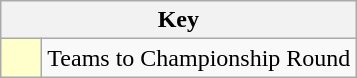<table class="wikitable" style="text-align: center;">
<tr>
<th colspan=2>Key</th>
</tr>
<tr>
<td style="background:#ffffcc; width:20px;"></td>
<td align=left>Teams to Championship Round</td>
</tr>
</table>
